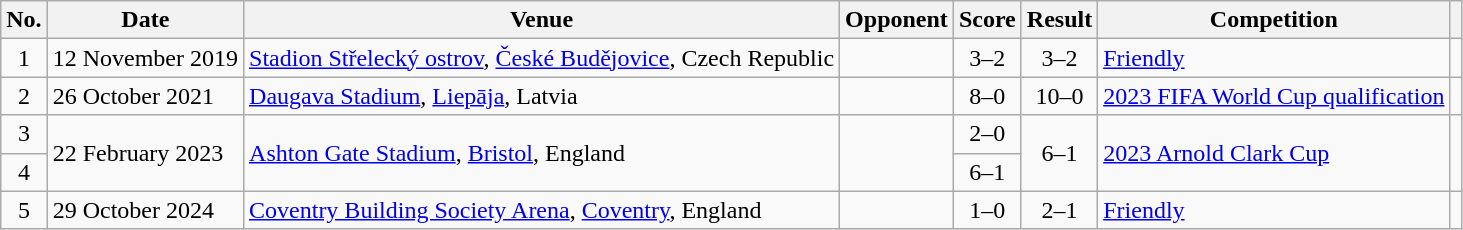<table class="wikitable sortable">
<tr>
<th scope="col">No.</th>
<th scope="col" data-sort-type="date">Date</th>
<th scope="col">Venue</th>
<th scope="col">Opponent</th>
<th scope="col">Score</th>
<th scope="col">Result</th>
<th scope="col">Competition</th>
<th scope="col" class="unsortable"></th>
</tr>
<tr>
<td align="center">1</td>
<td>12 November 2019</td>
<td><a href='#'>Stadion Střelecký ostrov</a>, <a href='#'>České Budějovice</a>, Czech Republic</td>
<td></td>
<td align="center">3–2</td>
<td align="center">3–2</td>
<td><a href='#'>Friendly</a></td>
<td align="center"></td>
</tr>
<tr>
<td align="center">2</td>
<td>26 October 2021</td>
<td><a href='#'>Daugava Stadium</a>, <a href='#'>Liepāja</a>, Latvia</td>
<td></td>
<td align="center">8–0</td>
<td align="center">10–0</td>
<td><a href='#'>2023 FIFA World Cup qualification</a></td>
<td align="center"></td>
</tr>
<tr>
<td align="center">3</td>
<td rowspan="2">22 February 2023</td>
<td rowspan="2"><a href='#'>Ashton Gate Stadium</a>, <a href='#'>Bristol</a>, England</td>
<td rowspan="2"></td>
<td align="center">2–0</td>
<td rowspan="2" align="center">6–1</td>
<td rowspan="2"><a href='#'>2023 Arnold Clark Cup</a></td>
<td rowspan="2" align="center"></td>
</tr>
<tr>
<td align="center">4</td>
<td align="center">6–1</td>
</tr>
<tr>
<td align="center">5</td>
<td>29 October 2024</td>
<td><a href='#'>Coventry Building Society Arena</a>, <a href='#'>Coventry</a>, England</td>
<td></td>
<td align="center">1–0</td>
<td align="center">2–1</td>
<td><a href='#'>Friendly</a></td>
<td align="center"></td>
</tr>
</table>
